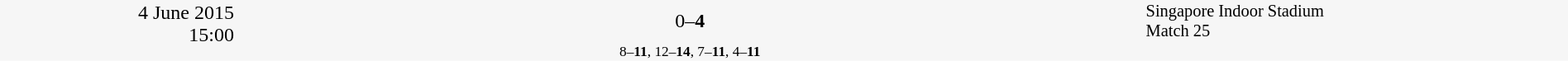<table style="width:100%; background:#f6f6f6;" cellspacing="0">
<tr>
<td rowspan="2" width="15%" style="text-align:right; vertical-align:top;">4 June 2015<br>15:00<br></td>
<td width="25%" style="text-align:right"></td>
<td width="8%" style="text-align:center">0–<strong>4</strong></td>
<td width="25%"><strong></strong></td>
<td width="27%" style="font-size:85%; vertical-align:top;">Singapore Indoor Stadium<br>Match 25</td>
</tr>
<tr width="58%" style="font-size:85%;vertical-align:top;"|>
<td colspan="3" style="font-size:85%; text-align:center; vertical-align:top;">8–<strong>11</strong>, 12–<strong>14</strong>, 7–<strong>11</strong>, 4–<strong>11</strong></td>
</tr>
</table>
